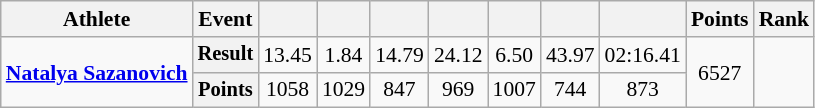<table class=wikitable style="font-size:90%; text-align:center">
<tr>
<th>Athlete</th>
<th>Event</th>
<th></th>
<th></th>
<th></th>
<th></th>
<th></th>
<th></th>
<th></th>
<th>Points</th>
<th>Rank</th>
</tr>
<tr>
<td align=left rowspan=2><strong><a href='#'>Natalya Sazanovich</a></strong></td>
<th style=font-size:95%>Result</th>
<td>13.45</td>
<td>1.84</td>
<td>14.79</td>
<td>24.12</td>
<td>6.50</td>
<td>43.97</td>
<td>02:16.41</td>
<td rowspan=2>6527</td>
<td rowspan=2></td>
</tr>
<tr>
<th style=font-size:95%>Points</th>
<td>1058</td>
<td>1029</td>
<td>847</td>
<td>969</td>
<td>1007</td>
<td>744</td>
<td>873</td>
</tr>
</table>
